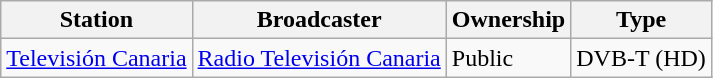<table class="wikitable">
<tr>
<th>Station</th>
<th>Broadcaster</th>
<th>Ownership</th>
<th>Type</th>
</tr>
<tr>
<td><a href='#'>Televisión Canaria</a></td>
<td><a href='#'>Radio Televisión Canaria</a></td>
<td>Public</td>
<td>DVB-T (HD)</td>
</tr>
</table>
